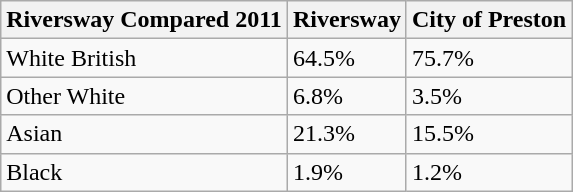<table class="wikitable">
<tr>
<th>Riversway Compared 2011</th>
<th>Riversway</th>
<th>City of Preston</th>
</tr>
<tr>
<td>White British</td>
<td>64.5%</td>
<td>75.7%</td>
</tr>
<tr>
<td>Other White</td>
<td>6.8%</td>
<td>3.5%</td>
</tr>
<tr>
<td>Asian</td>
<td>21.3%</td>
<td>15.5%</td>
</tr>
<tr>
<td>Black</td>
<td>1.9%</td>
<td>1.2%</td>
</tr>
</table>
